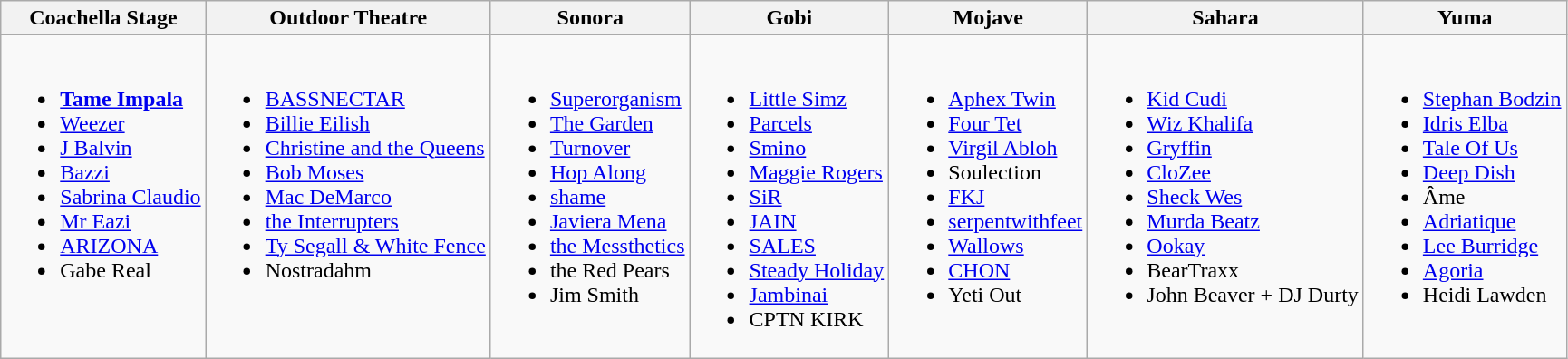<table class="wikitable">
<tr>
<th>Coachella Stage</th>
<th>Outdoor Theatre</th>
<th>Sonora</th>
<th>Gobi</th>
<th>Mojave</th>
<th>Sahara</th>
<th>Yuma</th>
</tr>
<tr valign="top">
<td><br><ul><li><strong><a href='#'>Tame Impala</a></strong></li><li><a href='#'>Weezer</a></li><li><a href='#'>J Balvin</a></li><li><a href='#'>Bazzi</a></li><li><a href='#'>Sabrina Claudio</a></li><li><a href='#'>Mr Eazi</a></li><li><a href='#'>ARIZONA</a></li><li>Gabe Real</li></ul></td>
<td><br><ul><li><a href='#'>BASSNECTAR</a></li><li><a href='#'>Billie Eilish</a></li><li><a href='#'>Christine and the Queens</a></li><li><a href='#'>Bob Moses</a></li><li><a href='#'>Mac DeMarco</a></li><li><a href='#'>the Interrupters</a></li><li><a href='#'>Ty Segall & White Fence</a></li><li>Nostradahm</li></ul></td>
<td><br><ul><li><a href='#'>Superorganism</a></li><li><a href='#'>The Garden</a></li><li><a href='#'>Turnover</a></li><li><a href='#'>Hop Along</a></li><li><a href='#'>shame</a></li><li><a href='#'>Javiera Mena</a></li><li><a href='#'>the Messthetics</a></li><li>the Red Pears</li><li>Jim Smith</li></ul></td>
<td><br><ul><li><a href='#'>Little Simz</a></li><li><a href='#'>Parcels</a></li><li><a href='#'>Smino</a></li><li><a href='#'>Maggie Rogers</a></li><li><a href='#'>SiR</a></li><li><a href='#'>JAIN</a></li><li><a href='#'>SALES</a></li><li><a href='#'>Steady Holiday</a></li><li><a href='#'>Jambinai</a></li><li>CPTN KIRK</li></ul></td>
<td><br><ul><li><a href='#'>Aphex Twin</a></li><li><a href='#'>Four Tet</a></li><li><a href='#'>Virgil Abloh</a></li><li>Soulection</li><li><a href='#'>FKJ</a></li><li><a href='#'>serpentwithfeet</a></li><li><a href='#'>Wallows</a></li><li><a href='#'>CHON</a></li><li>Yeti Out</li></ul></td>
<td><br><ul><li><a href='#'>Kid Cudi</a></li><li><a href='#'>Wiz Khalifa</a></li><li><a href='#'>Gryffin</a></li><li><a href='#'>CloZee</a></li><li><a href='#'>Sheck Wes</a></li><li><a href='#'>Murda Beatz</a></li><li><a href='#'>Ookay</a></li><li>BearTraxx</li><li>John Beaver + DJ Durty</li></ul></td>
<td><br><ul><li><a href='#'>Stephan Bodzin</a></li><li><a href='#'>Idris Elba</a></li><li><a href='#'>Tale Of Us</a></li><li><a href='#'>Deep Dish</a></li><li>Âme</li><li><a href='#'>Adriatique</a></li><li><a href='#'>Lee Burridge</a></li><li><a href='#'>Agoria</a></li><li>Heidi Lawden</li></ul></td>
</tr>
</table>
